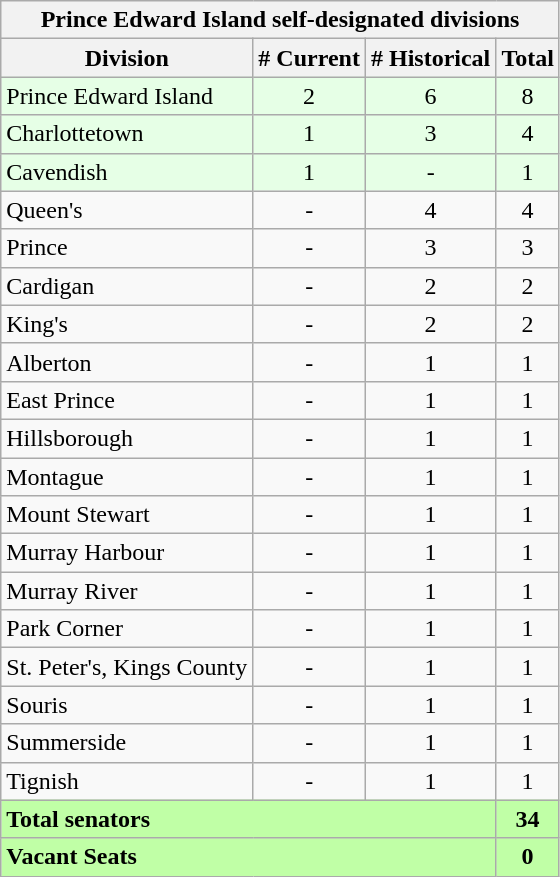<table class="wikitable collapsible collapsed">
<tr>
<th colspan="4" align="center"><strong>Prince Edward Island self-designated divisions</strong></th>
</tr>
<tr>
<th align=left>Division</th>
<th align=center># Current</th>
<th align=center># Historical</th>
<th align=center>Total</th>
</tr>
<tr bgcolor="#E6FFE6">
<td align=left>Prince Edward Island</td>
<td align=center>2</td>
<td align=center>6</td>
<td align=center>8</td>
</tr>
<tr bgcolor="#E6FFE6">
<td align=left>Charlottetown</td>
<td align=center>1</td>
<td align=center>3</td>
<td align=center>4</td>
</tr>
<tr bgcolor="#E6FFE6">
<td align=left>Cavendish</td>
<td align=center>1</td>
<td align=center>-</td>
<td align=center>1</td>
</tr>
<tr>
<td align=left>Queen's</td>
<td align=center>-</td>
<td align=center>4</td>
<td align=center>4</td>
</tr>
<tr>
<td align=left>Prince</td>
<td align=center>-</td>
<td align=center>3</td>
<td align=center>3</td>
</tr>
<tr>
<td align=left>Cardigan</td>
<td align=center>-</td>
<td align=center>2</td>
<td align=center>2</td>
</tr>
<tr>
<td align=left>King's</td>
<td align=center>-</td>
<td align=center>2</td>
<td align=center>2</td>
</tr>
<tr>
<td align=left>Alberton</td>
<td align=center>-</td>
<td align=center>1</td>
<td align=center>1</td>
</tr>
<tr>
<td align=left>East Prince</td>
<td align=center>-</td>
<td align=center>1</td>
<td align=center>1</td>
</tr>
<tr>
<td align=left>Hillsborough</td>
<td align=center>-</td>
<td align=center>1</td>
<td align=center>1</td>
</tr>
<tr>
<td align=left>Montague</td>
<td align=center>-</td>
<td align=center>1</td>
<td align=center>1</td>
</tr>
<tr>
<td align=left>Mount Stewart</td>
<td align=center>-</td>
<td align=center>1</td>
<td align=center>1</td>
</tr>
<tr>
<td align=left>Murray Harbour</td>
<td align=center>-</td>
<td align=center>1</td>
<td align=center>1</td>
</tr>
<tr>
<td align=left>Murray River</td>
<td align=center>-</td>
<td align=center>1</td>
<td align=center>1</td>
</tr>
<tr>
<td align=left>Park Corner</td>
<td align=center>-</td>
<td align=center>1</td>
<td align=center>1</td>
</tr>
<tr>
<td align=left>St. Peter's, Kings County</td>
<td align=center>-</td>
<td align=center>1</td>
<td align=center>1</td>
</tr>
<tr>
<td align=left>Souris</td>
<td align=center>-</td>
<td align=center>1</td>
<td align=center>1</td>
</tr>
<tr>
<td align=left>Summerside</td>
<td align=center>-</td>
<td align=center>1</td>
<td align=center>1</td>
</tr>
<tr>
<td align=left>Tignish</td>
<td align=center>-</td>
<td align=center>1</td>
<td align=center>1</td>
</tr>
<tr bgcolor=#C0FFA6>
<td align=left colspan=3><strong>Total senators</strong></td>
<td align=center><strong>34</strong></td>
</tr>
<tr bgcolor=#C0FFA6>
<td align=left colspan=3><strong>Vacant Seats</strong></td>
<td align=center><strong>0</strong></td>
</tr>
</table>
